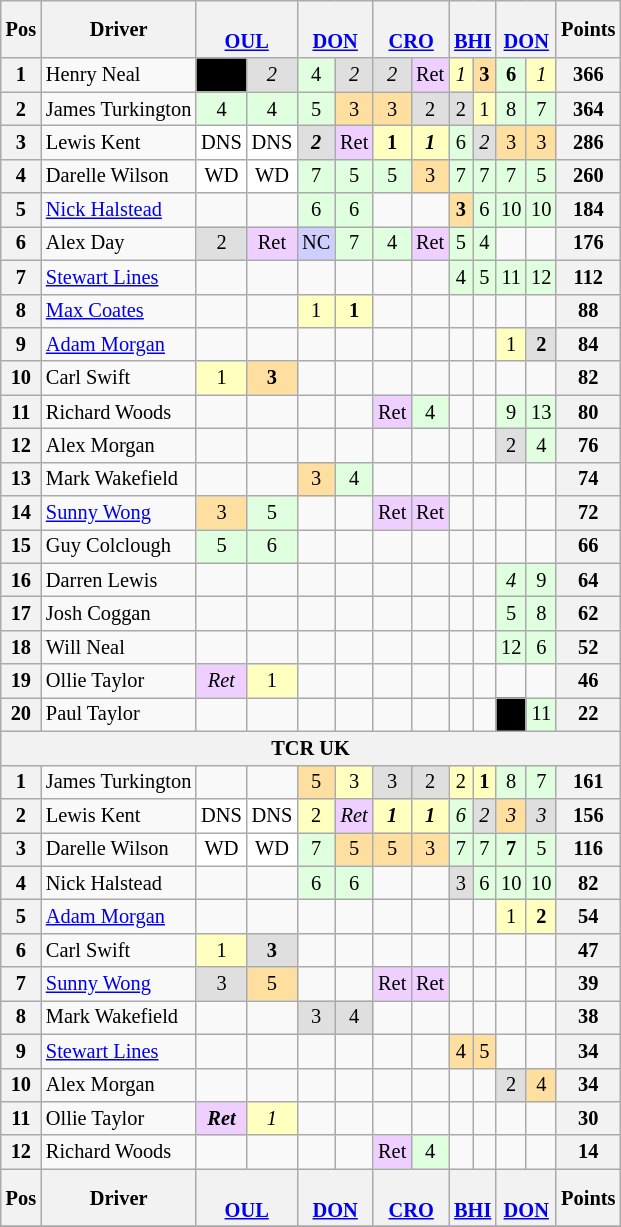<table class="wikitable" style="font-size: 85%; text-align: center;">
<tr valign="top">
<th valign="middle">Pos</th>
<th valign="middle">Driver</th>
<th colspan="2"><br><a href='#'>OUL</a></th>
<th colspan="2"><br><a href='#'>DON</a></th>
<th colspan="2"><br><a href='#'>CRO</a></th>
<th colspan="2"><br><a href='#'>BHI</a></th>
<th colspan="2"><br><a href='#'>DON</a></th>
<th valign=middle>Points</th>
</tr>
<tr>
<th>1</th>
<td align=left> Henry Neal</td>
<td style="background-color:#000000; color:white"></td>
<td style="background:#dfdfdf;"><em>2</em></td>
<td style="background:#dfffdf;">4</td>
<td style="background:#dfdfdf;"><em>2</em></td>
<td style="background:#dfdfdf;"><em>2</em></td>
<td style="background:#efcfff;">Ret</td>
<td style="background:#ffffbf;"><em>1</em></td>
<td style="background:#ffdf9f;"><strong>3</strong></td>
<td style="background:#dfffdf;"><strong>6</strong></td>
<td style="background:#ffffbf;"><em>1</em></td>
<th>366</th>
</tr>
<tr>
<th>2</th>
<td align=left> James Turkington</td>
<td style="background:#dfffdf;">4</td>
<td style="background:#dfffdf;">4</td>
<td style="background:#dfffdf;">5</td>
<td style="background:#ffdf9f;">3</td>
<td style="background:#ffdf9f;">3</td>
<td style="background:#dfdfdf;">2</td>
<td style="background:#dfdfdf;">2</td>
<td style="background:#ffffbf;">1</td>
<td style="background:#dfffdf;">8</td>
<td style="background:#dfffdf;">7</td>
<th>364</th>
</tr>
<tr>
<th>3</th>
<td align=left> Lewis Kent</td>
<td style="background:#ffffff;">DNS</td>
<td style="background:#ffffff;">DNS</td>
<td style="background:#dfdfdf;"><strong><em>2</em></strong></td>
<td style="background:#efcfff;">Ret</td>
<td style="background:#ffffbf;"><strong>1</strong></td>
<td style="background:#ffffbf;"><strong><em>1</em></strong></td>
<td style="background:#dfffdf;">6</td>
<td style="background:#dfdfdf;"><em>2</em></td>
<td style="background:#ffdf9f;">3</td>
<td style="background:#ffdf9f;">3</td>
<th>286</th>
</tr>
<tr>
<th>4</th>
<td align=left> Darelle Wilson</td>
<td style="background:#ffffff;">WD</td>
<td style="background:#ffffff;">WD</td>
<td style="background:#dfffdf;">7</td>
<td style="background:#dfffdf;">5</td>
<td style="background:#dfffdf;">5</td>
<td style="background:#ffdf9f;">3</td>
<td style="background:#dfffdf;">7</td>
<td style="background:#dfffdf;">7</td>
<td style="background:#dfffdf;">7</td>
<td style="background:#dfffdf;">5</td>
<th>260</th>
</tr>
<tr>
<th>5</th>
<td align=left> <a href='#'>Nick Halstead</a></td>
<td></td>
<td></td>
<td style="background:#dfffdf;">6</td>
<td style="background:#dfffdf;">6</td>
<td></td>
<td></td>
<td style="background:#ffdf9f;"><strong>3</strong></td>
<td style="background:#dfffdf;">6</td>
<td style="background:#dfffdf;">10</td>
<td style="background:#dfffdf;">10</td>
<th>184</th>
</tr>
<tr>
<th>6</th>
<td align=left> Alex Day</td>
<td style="background:#dfdfdf;">2</td>
<td style="background:#efcfff;">Ret</td>
<td style="background:#cfcfff;">NC</td>
<td style="background:#dfffdf;">7</td>
<td style="background:#dfffdf;">4</td>
<td style="background:#efcfff;">Ret</td>
<td style="background:#dfffdf;">5</td>
<td style="background:#dfffdf;">4</td>
<td></td>
<td></td>
<th>176</th>
</tr>
<tr>
<th>7</th>
<td align=left> <a href='#'>Stewart Lines</a></td>
<td></td>
<td></td>
<td></td>
<td></td>
<td></td>
<td></td>
<td style="background:#dfffdf;">4</td>
<td style="background:#dfffdf;">5</td>
<td style="background:#dfffdf;">11</td>
<td style="background:#dfffdf;">12</td>
<th>112</th>
</tr>
<tr>
<th>8</th>
<td align=left> <a href='#'>Max Coates</a></td>
<td></td>
<td></td>
<td style="background:#ffffbf;">1</td>
<td style="background:#ffffbf;"><strong>1</strong></td>
<td></td>
<td></td>
<td></td>
<td></td>
<td></td>
<td></td>
<th>88</th>
</tr>
<tr>
<th>9</th>
<td align=left> <a href='#'>Adam Morgan</a></td>
<td></td>
<td></td>
<td></td>
<td></td>
<td></td>
<td></td>
<td></td>
<td></td>
<td style="background:#ffffbf;">1</td>
<td style="background:#dfdfdf;"><strong>2</strong></td>
<th>84</th>
</tr>
<tr>
<th>10</th>
<td align=left> Carl Swift</td>
<td style="background:#ffffbf;">1</td>
<td style="background:#ffdf9f;"><strong>3</strong></td>
<td></td>
<td></td>
<td></td>
<td></td>
<td></td>
<td></td>
<td></td>
<td></td>
<th>82</th>
</tr>
<tr>
<th>11</th>
<td align=left> Richard Woods</td>
<td></td>
<td></td>
<td></td>
<td></td>
<td style="background:#efcfff;">Ret</td>
<td style="background:#dfffdf;">4</td>
<td></td>
<td></td>
<td style="background:#dfffdf;">9</td>
<td style="background:#dfffdf;">13</td>
<th>80</th>
</tr>
<tr>
<th>12</th>
<td align=left> Alex Morgan</td>
<td></td>
<td></td>
<td></td>
<td></td>
<td></td>
<td></td>
<td></td>
<td></td>
<td style="background:#dfdfdf;">2</td>
<td style="background:#dfffdf;">4</td>
<th>76</th>
</tr>
<tr>
<th>13</th>
<td align=left> Mark Wakefield</td>
<td></td>
<td></td>
<td style="background:#ffdf9f;">3</td>
<td style="background:#dfffdf;">4</td>
<td></td>
<td></td>
<td></td>
<td></td>
<td></td>
<td></td>
<th>74</th>
</tr>
<tr>
<th>14</th>
<td align=left> <a href='#'>Sunny Wong</a></td>
<td style="background:#ffdf9f;">3</td>
<td style="background:#dfffdf;">5</td>
<td></td>
<td></td>
<td style="background:#efcfff;">Ret</td>
<td style="background:#efcfff;">Ret</td>
<td></td>
<td></td>
<td></td>
<td></td>
<th>72</th>
</tr>
<tr>
<th>15</th>
<td align=left> Guy Colclough</td>
<td style="background:#dfffdf;">5</td>
<td style="background:#dfffdf;">6</td>
<td></td>
<td></td>
<td></td>
<td></td>
<td></td>
<td></td>
<td></td>
<td></td>
<th>66</th>
</tr>
<tr>
<th>16</th>
<td align=left> Darren Lewis</td>
<td></td>
<td></td>
<td></td>
<td></td>
<td></td>
<td></td>
<td></td>
<td></td>
<td style="background:#dfffdf;"><em>4</em></td>
<td style="background:#dfffdf;">9</td>
<th>64</th>
</tr>
<tr>
<th>17</th>
<td align=left> Josh Coggan</td>
<td></td>
<td></td>
<td></td>
<td></td>
<td></td>
<td></td>
<td></td>
<td></td>
<td style="background:#dfffdf;">5</td>
<td style="background:#dfffdf;">8</td>
<th>62</th>
</tr>
<tr>
<th>18</th>
<td align=left> Will Neal</td>
<td></td>
<td></td>
<td></td>
<td></td>
<td></td>
<td></td>
<td></td>
<td></td>
<td style="background:#dfffdf;">12</td>
<td style="background:#dfffdf;">6</td>
<th>52</th>
</tr>
<tr>
<th>19</th>
<td align=left> Ollie Taylor</td>
<td style="background:#efcfff;"><em>Ret</em></td>
<td style="background:#ffffbf;">1</td>
<td></td>
<td></td>
<td></td>
<td></td>
<td></td>
<td></td>
<td></td>
<td></td>
<th>46</th>
</tr>
<tr>
<th>20</th>
<td align=left> Paul Taylor</td>
<td></td>
<td></td>
<td></td>
<td></td>
<td></td>
<td></td>
<td></td>
<td></td>
<td style="background-color:#000000; color:white"></td>
<td style="background:#dfffdf;">11</td>
<th>22</th>
</tr>
<tr>
<th colspan=17>TCR UK</th>
</tr>
<tr>
<th>1</th>
<td align=left> James Turkington</td>
<td></td>
<td></td>
<td style="background:#ffdf9f;">5</td>
<td style="background:#ffffbf;">3</td>
<td style="background:#dfdfdf;">3</td>
<td style="background:#dfdfdf;">2</td>
<td style="background:#ffffbf;">2</td>
<td style="background:#ffffbf;"><strong>1</strong></td>
<td style="background:#dfffdf;">8</td>
<td style="background:#dfffdf;">7</td>
<th>161</th>
</tr>
<tr>
<th>2</th>
<td align=left> Lewis Kent</td>
<td style="background:#ffffff;">DNS</td>
<td style="background:#ffffff;">DNS</td>
<td style="background:#ffffbf;">2</td>
<td style="background:#efcfff;"><em>Ret</em></td>
<td style="background:#ffffbf;"><strong><em>1</em></strong></td>
<td style="background:#ffffbf;"><strong><em>1</em></strong></td>
<td style="background:#dfffdf;"><em>6</em></td>
<td style="background:#dfdfdf;"><em>2</em></td>
<td style="background:#ffdf9f;"><em>3</em></td>
<td style="background:#dfdfdf;"><em>3</em></td>
<th>156</th>
</tr>
<tr>
<th>3</th>
<td align=left> Darelle Wilson</td>
<td style="background:#ffffff;">WD</td>
<td style="background:#ffffff;">WD</td>
<td style="background:#dfffdf;">7</td>
<td style="background:#ffdf9f;">5</td>
<td style="background:#ffdf9f;">5</td>
<td style="background:#ffdf9f;">3</td>
<td style="background:#dfffdf;">7</td>
<td style="background:#dfffdf;">7</td>
<td style="background:#dfffdf;"><strong>7</strong></td>
<td style="background:#dfffdf;">5</td>
<th>116</th>
</tr>
<tr>
<th>4</th>
<td align=left> Nick Halstead</td>
<td></td>
<td></td>
<td style="background:#dfffdf;">6</td>
<td style="background:#dfffdf;">6</td>
<td></td>
<td></td>
<td style="background:#dfdfdf;">3</td>
<td style="background:#dfffdf;">6</td>
<td style="background:#dfffdf;">10</td>
<td style="background:#dfffdf;">10</td>
<th>82</th>
</tr>
<tr>
<th>5</th>
<td align=left> <a href='#'>Adam Morgan</a></td>
<td></td>
<td></td>
<td></td>
<td></td>
<td></td>
<td></td>
<td></td>
<td></td>
<td style="background:#ffffbf;">1</td>
<td style="background:#ffffbf;"><strong>2</strong></td>
<th>54</th>
</tr>
<tr>
<th>6</th>
<td align=left> Carl Swift</td>
<td style="background:#ffffbf;">1</td>
<td style="background:#dfdfdf;"><strong>3</strong></td>
<td></td>
<td></td>
<td></td>
<td></td>
<td></td>
<td></td>
<td></td>
<td></td>
<th>47</th>
</tr>
<tr>
<th>7</th>
<td align=left> <a href='#'>Sunny Wong</a></td>
<td style="background:#dfdfdf;">3</td>
<td style="background:#ffdf9f;">5</td>
<td></td>
<td></td>
<td style="background:#efcfff;">Ret</td>
<td style="background:#efcfff;">Ret</td>
<td></td>
<td></td>
<td></td>
<td></td>
<th>39</th>
</tr>
<tr>
<th>8</th>
<td align=left> Mark Wakefield</td>
<td></td>
<td></td>
<td style="background:#dfdfdf;">3</td>
<td style="background:#dfdfdf;">4</td>
<td></td>
<td></td>
<td></td>
<td></td>
<td></td>
<td></td>
<th>38</th>
</tr>
<tr>
<th>9</th>
<td align=left> <a href='#'>Stewart Lines</a></td>
<td></td>
<td></td>
<td></td>
<td></td>
<td></td>
<td></td>
<td style="background:#ffdf9f;">4</td>
<td style="background:#ffdf9f;">5</td>
<td></td>
<td></td>
<th>34</th>
</tr>
<tr>
<th>10</th>
<td align=left> Alex Morgan</td>
<td></td>
<td></td>
<td></td>
<td></td>
<td></td>
<td></td>
<td></td>
<td></td>
<td style="background:#dfdfdf;">2</td>
<td style="background:#ffdf9f;">4</td>
<th>34</th>
</tr>
<tr>
<th>11</th>
<td align=left> Ollie Taylor</td>
<td style="background:#efcfff;"><strong><em>Ret</em></strong></td>
<td style="background:#ffffbf;"><em>1</em></td>
<td></td>
<td></td>
<td></td>
<td></td>
<td></td>
<td></td>
<td></td>
<td></td>
<th>30</th>
</tr>
<tr>
<th>12</th>
<td align=left> Richard Woods</td>
<td></td>
<td></td>
<td></td>
<td></td>
<td style="background:#efcfff;">Ret</td>
<td style="background:#dfffdf;">4</td>
<td></td>
<td></td>
<td></td>
<td></td>
<th>14</th>
</tr>
<tr valign="top">
<th valign="middle">Pos</th>
<th valign="middle">Driver</th>
<th colspan="2"><br><a href='#'>OUL</a></th>
<th colspan="2"><br><a href='#'>DON</a></th>
<th colspan="2"><br><a href='#'>CRO</a></th>
<th colspan="2"><br><a href='#'>BHI</a></th>
<th colspan="2"><br><a href='#'>DON</a></th>
<th valign=middle>Points</th>
</tr>
<tr>
</tr>
</table>
